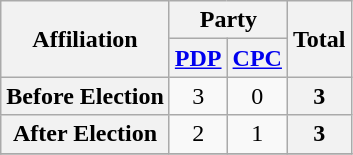<table class="wikitable" style="text-align:center">
<tr>
<th rowspan="2">Affiliation</th>
<th colspan="2">Party</th>
<th rowspan="2">Total</th>
</tr>
<tr>
<th><a href='#'>PDP</a></th>
<th><a href='#'>CPC</a></th>
</tr>
<tr>
<th>Before Election</th>
<td>3</td>
<td>0</td>
<th>3</th>
</tr>
<tr>
<th>After Election</th>
<td>2</td>
<td>1</td>
<th>3</th>
</tr>
<tr>
</tr>
</table>
